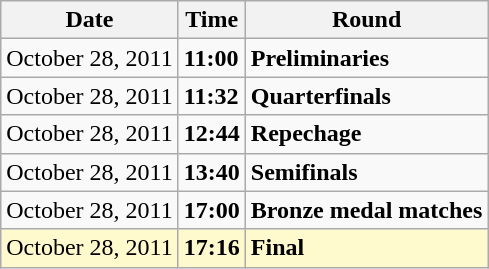<table class="wikitable">
<tr>
<th>Date</th>
<th>Time</th>
<th>Round</th>
</tr>
<tr>
<td>October 28, 2011</td>
<td><strong>11:00</strong></td>
<td><strong>Preliminaries</strong></td>
</tr>
<tr>
<td>October 28, 2011</td>
<td><strong>11:32</strong></td>
<td><strong>Quarterfinals</strong></td>
</tr>
<tr>
<td>October 28, 2011</td>
<td><strong>12:44</strong></td>
<td><strong>Repechage</strong></td>
</tr>
<tr>
<td>October 28, 2011</td>
<td><strong>13:40</strong></td>
<td><strong>Semifinals</strong></td>
</tr>
<tr>
<td>October 28, 2011</td>
<td><strong>17:00</strong></td>
<td><strong>Bronze medal matches</strong></td>
</tr>
<tr style=background:lemonchiffon>
<td>October 28, 2011</td>
<td><strong>17:16</strong></td>
<td><strong>Final</strong></td>
</tr>
</table>
